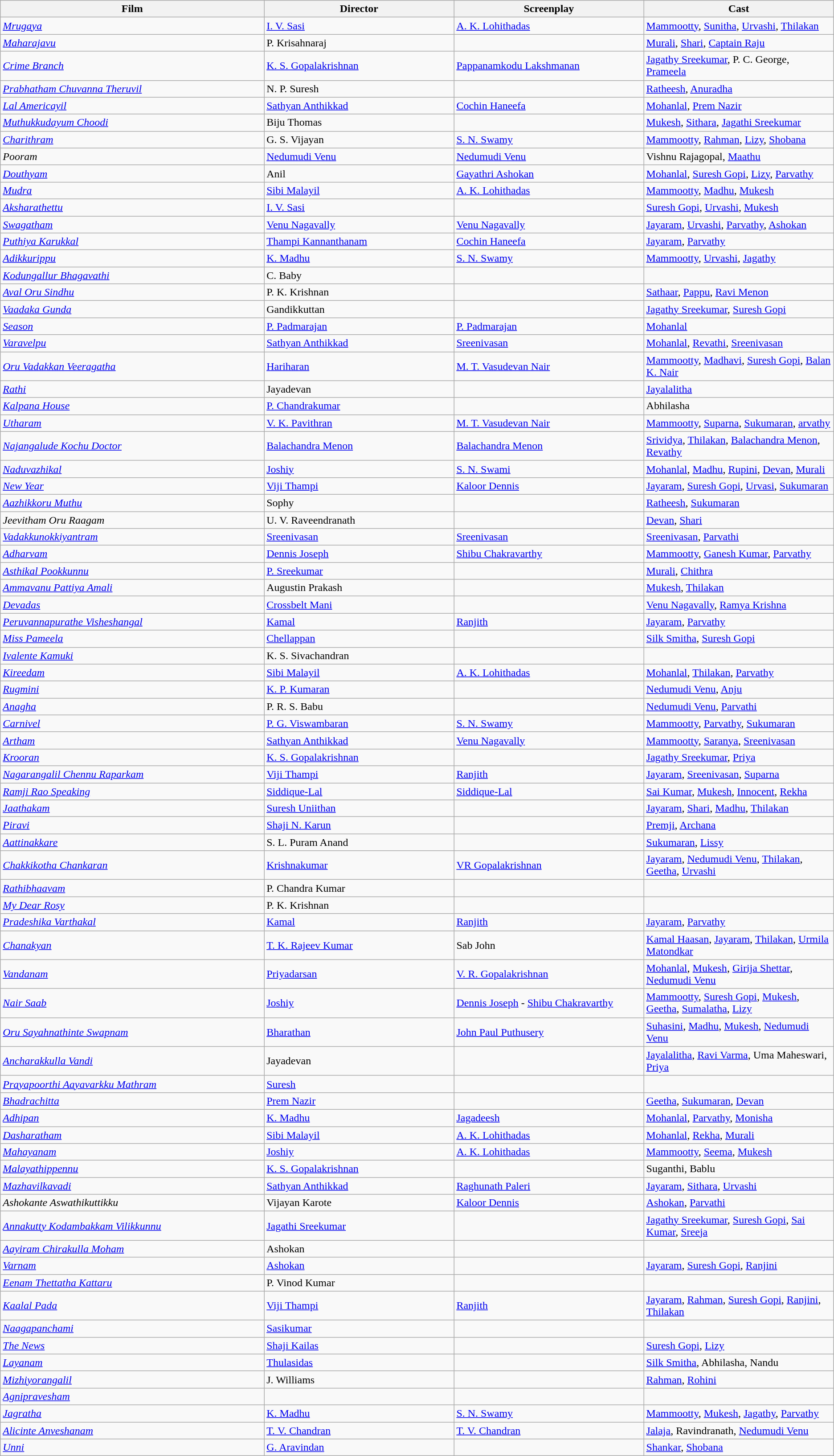<table class="wikitable sortable">
<tr>
<th width="25%">Film</th>
<th width="18%">Director</th>
<th width="18%">Screenplay</th>
<th width="18%">Cast</th>
</tr>
<tr>
<td><em><a href='#'>Mrugaya</a></em></td>
<td><a href='#'>I. V. Sasi</a></td>
<td><a href='#'>A. K. Lohithadas</a></td>
<td><a href='#'>Mammootty</a>, <a href='#'>Sunitha</a>, <a href='#'>Urvashi</a>, <a href='#'>Thilakan</a></td>
</tr>
<tr>
<td><em><a href='#'>Maharajavu</a></em></td>
<td>P. Krisahnaraj</td>
<td></td>
<td><a href='#'>Murali</a>, <a href='#'>Shari</a>, <a href='#'>Captain Raju</a></td>
</tr>
<tr>
<td><em><a href='#'>Crime Branch</a></em></td>
<td><a href='#'>K. S. Gopalakrishnan</a></td>
<td><a href='#'>Pappanamkodu Lakshmanan</a></td>
<td><a href='#'>Jagathy Sreekumar</a>, P. C. George, <a href='#'>Prameela</a></td>
</tr>
<tr>
<td><em><a href='#'>Prabhatham Chuvanna Theruvil</a></em></td>
<td>N. P. Suresh</td>
<td></td>
<td><a href='#'>Ratheesh</a>, <a href='#'>Anuradha</a></td>
</tr>
<tr>
<td><em><a href='#'>Lal Americayil</a></em></td>
<td><a href='#'>Sathyan Anthikkad</a></td>
<td><a href='#'>Cochin Haneefa</a></td>
<td><a href='#'>Mohanlal</a>, <a href='#'>Prem Nazir</a></td>
</tr>
<tr>
<td><em><a href='#'>Muthukkudayum Choodi</a></em></td>
<td>Biju Thomas</td>
<td></td>
<td><a href='#'>Mukesh</a>, <a href='#'>Sithara</a>, <a href='#'>Jagathi Sreekumar</a></td>
</tr>
<tr>
<td><em><a href='#'>Charithram</a></em></td>
<td>G. S. Vijayan</td>
<td><a href='#'>S. N. Swamy</a></td>
<td><a href='#'>Mammootty</a>, <a href='#'>Rahman</a>, <a href='#'>Lizy</a>, <a href='#'>Shobana</a></td>
</tr>
<tr>
<td><em>Pooram</em></td>
<td><a href='#'>Nedumudi Venu</a></td>
<td><a href='#'>Nedumudi Venu</a></td>
<td>Vishnu Rajagopal, <a href='#'>Maathu</a></td>
</tr>
<tr>
<td><em><a href='#'>Douthyam</a></em></td>
<td>Anil</td>
<td><a href='#'>Gayathri Ashokan</a></td>
<td><a href='#'>Mohanlal</a>, <a href='#'>Suresh Gopi</a>, <a href='#'>Lizy</a>, <a href='#'>Parvathy</a></td>
</tr>
<tr>
<td><em><a href='#'>Mudra</a></em></td>
<td><a href='#'>Sibi Malayil</a></td>
<td><a href='#'>A. K. Lohithadas</a></td>
<td><a href='#'>Mammootty</a>, <a href='#'>Madhu</a>, <a href='#'>Mukesh</a></td>
</tr>
<tr>
<td><em><a href='#'>Aksharathettu</a></em></td>
<td><a href='#'>I. V. Sasi</a></td>
<td></td>
<td><a href='#'>Suresh Gopi</a>, <a href='#'>Urvashi</a>, <a href='#'>Mukesh</a></td>
</tr>
<tr>
<td><em><a href='#'>Swagatham</a></em></td>
<td><a href='#'>Venu Nagavally</a></td>
<td><a href='#'>Venu Nagavally</a></td>
<td><a href='#'>Jayaram</a>, <a href='#'>Urvashi</a>, <a href='#'>Parvathy</a>, <a href='#'>Ashokan</a></td>
</tr>
<tr>
<td><em><a href='#'>Puthiya Karukkal</a></em></td>
<td><a href='#'>Thampi Kannanthanam</a></td>
<td><a href='#'>Cochin Haneefa</a></td>
<td><a href='#'>Jayaram</a>, <a href='#'>Parvathy</a></td>
</tr>
<tr>
<td><em><a href='#'>Adikkurippu</a></em></td>
<td><a href='#'>K. Madhu</a></td>
<td><a href='#'>S. N. Swamy</a></td>
<td><a href='#'>Mammootty</a>, <a href='#'>Urvashi</a>, <a href='#'>Jagathy</a></td>
</tr>
<tr>
<td><em><a href='#'>Kodungallur Bhagavathi</a></em></td>
<td>C. Baby</td>
<td></td>
<td></td>
</tr>
<tr>
<td><em><a href='#'>Aval Oru Sindhu</a></em></td>
<td>P. K. Krishnan</td>
<td></td>
<td><a href='#'>Sathaar</a>, <a href='#'>Pappu</a>, <a href='#'>Ravi Menon</a></td>
</tr>
<tr>
<td><em><a href='#'>Vaadaka Gunda</a></em></td>
<td>Gandikkuttan</td>
<td></td>
<td><a href='#'>Jagathy Sreekumar</a>, <a href='#'>Suresh Gopi</a></td>
</tr>
<tr>
<td><em><a href='#'>Season</a></em></td>
<td><a href='#'>P. Padmarajan</a></td>
<td><a href='#'>P. Padmarajan</a></td>
<td><a href='#'>Mohanlal</a></td>
</tr>
<tr>
<td><em><a href='#'>Varavelpu</a></em></td>
<td><a href='#'>Sathyan Anthikkad</a></td>
<td><a href='#'>Sreenivasan</a></td>
<td><a href='#'>Mohanlal</a>, <a href='#'>Revathi</a>, <a href='#'>Sreenivasan</a></td>
</tr>
<tr>
<td><em><a href='#'>Oru Vadakkan Veeragatha</a></em></td>
<td><a href='#'>Hariharan</a></td>
<td><a href='#'>M. T. Vasudevan Nair</a></td>
<td><a href='#'>Mammootty</a>, <a href='#'>Madhavi</a>, <a href='#'>Suresh Gopi</a>, <a href='#'>Balan K. Nair</a></td>
</tr>
<tr>
<td><em><a href='#'>Rathi</a></em></td>
<td>Jayadevan</td>
<td></td>
<td><a href='#'>Jayalalitha</a></td>
</tr>
<tr>
<td><em><a href='#'>Kalpana House</a></em></td>
<td><a href='#'>P. Chandrakumar</a></td>
<td></td>
<td>Abhilasha</td>
</tr>
<tr>
<td><em><a href='#'>Utharam</a></em></td>
<td><a href='#'>V. K. Pavithran</a></td>
<td><a href='#'>M. T. Vasudevan Nair</a></td>
<td><a href='#'>Mammootty</a>, <a href='#'>Suparna</a>, <a href='#'>Sukumaran</a>, <a href='#'>arvathy</a></td>
</tr>
<tr>
<td><em><a href='#'>Najangalude Kochu Doctor</a></em></td>
<td><a href='#'>Balachandra Menon</a></td>
<td><a href='#'>Balachandra Menon</a></td>
<td><a href='#'>Srividya</a>, <a href='#'>Thilakan</a>, <a href='#'>Balachandra Menon</a>, <a href='#'>Revathy</a></td>
</tr>
<tr>
<td><em><a href='#'>Naduvazhikal</a></em></td>
<td><a href='#'>Joshiy</a></td>
<td><a href='#'>S. N. Swami</a></td>
<td><a href='#'>Mohanlal</a>, <a href='#'>Madhu</a>, <a href='#'>Rupini</a>, <a href='#'>Devan</a>, <a href='#'>Murali</a></td>
</tr>
<tr>
<td><em><a href='#'>New Year</a></em></td>
<td><a href='#'>Viji Thampi</a></td>
<td><a href='#'>Kaloor Dennis</a></td>
<td><a href='#'>Jayaram</a>, <a href='#'>Suresh Gopi</a>, <a href='#'>Urvasi</a>, <a href='#'>Sukumaran</a></td>
</tr>
<tr>
<td><em><a href='#'>Aazhikkoru Muthu</a></em></td>
<td>Sophy</td>
<td></td>
<td><a href='#'>Ratheesh</a>, <a href='#'>Sukumaran</a></td>
</tr>
<tr>
<td><em>Jeevitham Oru Raagam</em></td>
<td>U. V. Raveendranath</td>
<td></td>
<td><a href='#'>Devan</a>, <a href='#'>Shari</a></td>
</tr>
<tr>
<td><em><a href='#'>Vadakkunokkiyantram</a></em></td>
<td><a href='#'>Sreenivasan</a></td>
<td><a href='#'>Sreenivasan</a></td>
<td><a href='#'>Sreenivasan</a>, <a href='#'>Parvathi</a></td>
</tr>
<tr>
<td><em><a href='#'>Adharvam</a></em></td>
<td><a href='#'>Dennis Joseph</a></td>
<td><a href='#'>Shibu Chakravarthy</a></td>
<td><a href='#'>Mammootty</a>, <a href='#'>Ganesh Kumar</a>, <a href='#'>Parvathy</a></td>
</tr>
<tr>
<td><em><a href='#'>Asthikal Pookkunnu</a></em></td>
<td><a href='#'>P. Sreekumar</a></td>
<td></td>
<td><a href='#'>Murali</a>, <a href='#'>Chithra</a></td>
</tr>
<tr>
<td><em><a href='#'>Ammavanu Pattiya Amali</a></em></td>
<td>Augustin Prakash</td>
<td></td>
<td><a href='#'>Mukesh</a>, <a href='#'>Thilakan</a></td>
</tr>
<tr>
<td><em><a href='#'>Devadas</a></em></td>
<td><a href='#'>Crossbelt Mani</a></td>
<td></td>
<td><a href='#'>Venu Nagavally</a>, <a href='#'>Ramya Krishna</a></td>
</tr>
<tr>
<td><em><a href='#'>Peruvannapurathe Visheshangal</a></em></td>
<td><a href='#'>Kamal</a></td>
<td><a href='#'>Ranjith</a></td>
<td><a href='#'>Jayaram</a>, <a href='#'>Parvathy</a></td>
</tr>
<tr>
<td><em><a href='#'>Miss Pameela</a></em></td>
<td><a href='#'>Chellappan</a></td>
<td></td>
<td><a href='#'>Silk Smitha</a>, <a href='#'>Suresh Gopi</a></td>
</tr>
<tr>
<td><em><a href='#'>Ivalente Kamuki</a></em></td>
<td>K. S. Sivachandran</td>
<td></td>
<td></td>
</tr>
<tr>
<td><em><a href='#'>Kireedam</a></em></td>
<td><a href='#'>Sibi Malayil</a></td>
<td><a href='#'>A. K. Lohithadas</a></td>
<td><a href='#'>Mohanlal</a>, <a href='#'>Thilakan</a>, <a href='#'>Parvathy</a></td>
</tr>
<tr>
<td><em><a href='#'>Rugmini</a></em></td>
<td><a href='#'>K. P. Kumaran</a></td>
<td></td>
<td><a href='#'>Nedumudi Venu</a>, <a href='#'>Anju</a></td>
</tr>
<tr>
<td><em><a href='#'>Anagha</a></em></td>
<td>P. R. S. Babu</td>
<td></td>
<td><a href='#'>Nedumudi Venu</a>, <a href='#'>Parvathi</a></td>
</tr>
<tr>
<td><em><a href='#'>Carnivel</a></em></td>
<td><a href='#'>P. G. Viswambaran</a></td>
<td><a href='#'>S. N. Swamy</a></td>
<td><a href='#'>Mammootty</a>, <a href='#'>Parvathy</a>, <a href='#'>Sukumaran</a></td>
</tr>
<tr>
<td><em><a href='#'>Artham</a></em></td>
<td><a href='#'>Sathyan Anthikkad</a></td>
<td><a href='#'>Venu Nagavally</a></td>
<td><a href='#'>Mammootty</a>, <a href='#'>Saranya</a>, <a href='#'>Sreenivasan</a></td>
</tr>
<tr>
<td><em><a href='#'>Krooran</a></em></td>
<td><a href='#'>K. S. Gopalakrishnan</a></td>
<td></td>
<td><a href='#'>Jagathy Sreekumar</a>, <a href='#'>Priya</a></td>
</tr>
<tr>
<td><em><a href='#'>Nagarangalil Chennu Raparkam</a></em></td>
<td><a href='#'>Viji Thampi</a></td>
<td><a href='#'>Ranjith</a></td>
<td><a href='#'>Jayaram</a>, <a href='#'>Sreenivasan</a>, <a href='#'>Suparna</a></td>
</tr>
<tr>
<td><em><a href='#'>Ramji Rao Speaking</a></em></td>
<td><a href='#'>Siddique-Lal</a></td>
<td><a href='#'>Siddique-Lal</a></td>
<td><a href='#'>Sai Kumar</a>, <a href='#'>Mukesh</a>, <a href='#'>Innocent</a>, <a href='#'>Rekha</a></td>
</tr>
<tr>
<td><em><a href='#'>Jaathakam</a></em></td>
<td><a href='#'>Suresh Uniithan</a></td>
<td></td>
<td><a href='#'>Jayaram</a>, <a href='#'>Shari</a>, <a href='#'>Madhu</a>, <a href='#'>Thilakan</a></td>
</tr>
<tr>
<td><em><a href='#'>Piravi</a></em></td>
<td><a href='#'>Shaji N. Karun</a></td>
<td></td>
<td><a href='#'>Premji</a>, <a href='#'>Archana</a></td>
</tr>
<tr>
<td><em><a href='#'>Aattinakkare</a></em></td>
<td>S. L. Puram Anand</td>
<td></td>
<td><a href='#'>Sukumaran</a>, <a href='#'>Lissy</a></td>
</tr>
<tr>
<td><em><a href='#'>Chakkikotha Chankaran</a></em></td>
<td><a href='#'>Krishnakumar</a></td>
<td><a href='#'>VR Gopalakrishnan</a></td>
<td><a href='#'>Jayaram</a>, <a href='#'>Nedumudi Venu</a>, <a href='#'>Thilakan</a>, <a href='#'>Geetha</a>, <a href='#'>Urvashi</a></td>
</tr>
<tr>
<td><em><a href='#'>Rathibhaavam</a></em></td>
<td>P. Chandra Kumar</td>
<td></td>
<td></td>
</tr>
<tr>
<td><em><a href='#'>My Dear Rosy</a></em></td>
<td>P. K. Krishnan</td>
<td></td>
<td></td>
</tr>
<tr>
<td><em><a href='#'>Pradeshika Varthakal</a></em></td>
<td><a href='#'>Kamal</a></td>
<td><a href='#'>Ranjith</a></td>
<td><a href='#'>Jayaram</a>, <a href='#'>Parvathy</a></td>
</tr>
<tr>
<td><em><a href='#'>Chanakyan</a></em></td>
<td><a href='#'>T. K. Rajeev Kumar</a></td>
<td>Sab John</td>
<td><a href='#'>Kamal Haasan</a>, <a href='#'>Jayaram</a>, <a href='#'>Thilakan</a>, <a href='#'>Urmila Matondkar</a></td>
</tr>
<tr>
<td><em><a href='#'>Vandanam</a></em></td>
<td><a href='#'>Priyadarsan</a></td>
<td><a href='#'>V. R. Gopalakrishnan</a></td>
<td><a href='#'>Mohanlal</a>, <a href='#'>Mukesh</a>, <a href='#'>Girija Shettar</a>, <a href='#'>Nedumudi Venu</a></td>
</tr>
<tr>
<td><em><a href='#'>Nair Saab</a></em></td>
<td><a href='#'>Joshiy</a></td>
<td><a href='#'>Dennis Joseph</a> - <a href='#'>Shibu Chakravarthy</a></td>
<td><a href='#'>Mammootty</a>, <a href='#'>Suresh Gopi</a>, <a href='#'>Mukesh</a>, <a href='#'>Geetha</a>, <a href='#'>Sumalatha</a>, <a href='#'>Lizy</a></td>
</tr>
<tr>
<td><em><a href='#'>Oru Sayahnathinte Swapnam</a></em></td>
<td><a href='#'>Bharathan</a></td>
<td><a href='#'>John Paul Puthusery</a></td>
<td><a href='#'>Suhasini</a>, <a href='#'>Madhu</a>, <a href='#'>Mukesh</a>, <a href='#'>Nedumudi Venu</a></td>
</tr>
<tr>
<td><em><a href='#'>Ancharakkulla Vandi</a></em></td>
<td>Jayadevan</td>
<td></td>
<td><a href='#'>Jayalalitha</a>, <a href='#'>Ravi Varma</a>, Uma Maheswari, <a href='#'>Priya</a></td>
</tr>
<tr>
<td><em><a href='#'>Prayapoorthi Aayavarkku Mathram</a></em></td>
<td><a href='#'>Suresh</a></td>
<td></td>
<td></td>
</tr>
<tr>
<td><em><a href='#'>Bhadrachitta</a></em></td>
<td><a href='#'>Prem Nazir</a></td>
<td></td>
<td><a href='#'>Geetha</a>, <a href='#'>Sukumaran</a>, <a href='#'>Devan</a></td>
</tr>
<tr>
<td><em><a href='#'>Adhipan</a></em></td>
<td><a href='#'>K. Madhu</a></td>
<td><a href='#'>Jagadeesh</a></td>
<td><a href='#'>Mohanlal</a>, <a href='#'>Parvathy</a>, <a href='#'>Monisha</a></td>
</tr>
<tr>
<td><em><a href='#'>Dasharatham</a></em></td>
<td><a href='#'>Sibi Malayil</a></td>
<td><a href='#'>A. K. Lohithadas</a></td>
<td><a href='#'>Mohanlal</a>, <a href='#'>Rekha</a>, <a href='#'>Murali</a></td>
</tr>
<tr>
<td><em><a href='#'>Mahayanam</a></em></td>
<td><a href='#'>Joshiy</a></td>
<td><a href='#'>A. K. Lohithadas</a></td>
<td><a href='#'>Mammootty</a>, <a href='#'>Seema</a>, <a href='#'>Mukesh</a></td>
</tr>
<tr>
<td><em><a href='#'>Malayathippennu</a></em></td>
<td><a href='#'>K. S. Gopalakrishnan</a></td>
<td></td>
<td>Suganthi, Bablu</td>
</tr>
<tr>
<td><em><a href='#'>Mazhavilkavadi</a></em></td>
<td><a href='#'>Sathyan Anthikkad</a></td>
<td><a href='#'>Raghunath Paleri</a></td>
<td><a href='#'>Jayaram</a>, <a href='#'>Sithara</a>, <a href='#'>Urvashi</a></td>
</tr>
<tr>
<td><em>Ashokante Aswathikuttikku</em></td>
<td>Vijayan Karote</td>
<td><a href='#'>Kaloor Dennis</a></td>
<td><a href='#'>Ashokan</a>, <a href='#'>Parvathi</a></td>
</tr>
<tr>
<td><em><a href='#'>Annakutty Kodambakkam Vilikkunnu</a></em></td>
<td><a href='#'>Jagathi Sreekumar</a></td>
<td></td>
<td><a href='#'>Jagathy Sreekumar</a>, <a href='#'>Suresh Gopi</a>, <a href='#'>Sai Kumar</a>, <a href='#'>Sreeja</a></td>
</tr>
<tr>
<td><em><a href='#'>Aayiram Chirakulla Moham</a></em></td>
<td>Ashokan</td>
<td></td>
<td></td>
</tr>
<tr>
<td><em><a href='#'>Varnam</a></em></td>
<td><a href='#'>Ashokan</a></td>
<td></td>
<td><a href='#'>Jayaram</a>, <a href='#'>Suresh Gopi</a>, <a href='#'>Ranjini</a></td>
</tr>
<tr>
<td><em><a href='#'>Eenam Thettatha Kattaru</a></em></td>
<td>P. Vinod Kumar</td>
<td></td>
<td></td>
</tr>
<tr>
<td><em><a href='#'>Kaalal Pada</a></em></td>
<td><a href='#'>Viji Thampi</a></td>
<td><a href='#'>Ranjith</a></td>
<td><a href='#'>Jayaram</a>, <a href='#'>Rahman</a>, <a href='#'>Suresh Gopi</a>, <a href='#'>Ranjini</a>, <a href='#'>Thilakan</a></td>
</tr>
<tr>
<td><em><a href='#'>Naagapanchami</a></em></td>
<td><a href='#'>Sasikumar</a></td>
<td></td>
<td></td>
</tr>
<tr>
<td><em><a href='#'>The News</a></em></td>
<td><a href='#'>Shaji Kailas</a></td>
<td></td>
<td><a href='#'>Suresh Gopi</a>, <a href='#'>Lizy</a></td>
</tr>
<tr>
<td><em><a href='#'>Layanam</a></em></td>
<td><a href='#'>Thulasidas</a></td>
<td></td>
<td><a href='#'>Silk Smitha</a>, Abhilasha, Nandu</td>
</tr>
<tr>
<td><em><a href='#'>Mizhiyorangalil</a></em></td>
<td>J. Williams</td>
<td></td>
<td><a href='#'>Rahman</a>, <a href='#'>Rohini</a></td>
</tr>
<tr>
<td><em><a href='#'>Agnipravesham</a></em></td>
<td></td>
<td></td>
<td></td>
</tr>
<tr>
<td><em><a href='#'>Jagratha</a></em></td>
<td><a href='#'>K. Madhu</a></td>
<td><a href='#'>S. N. Swamy</a></td>
<td><a href='#'>Mammootty</a>, <a href='#'>Mukesh</a>, <a href='#'>Jagathy</a>, <a href='#'>Parvathy</a></td>
</tr>
<tr>
<td><em><a href='#'>Alicinte Anveshanam</a></em></td>
<td><a href='#'>T. V. Chandran</a></td>
<td><a href='#'>T. V. Chandran</a></td>
<td><a href='#'>Jalaja</a>, Ravindranath, <a href='#'>Nedumudi Venu</a></td>
</tr>
<tr>
<td><em><a href='#'>Unni</a></em></td>
<td><a href='#'>G. Aravindan</a></td>
<td></td>
<td><a href='#'>Shankar</a>, <a href='#'>Shobana</a></td>
</tr>
</table>
